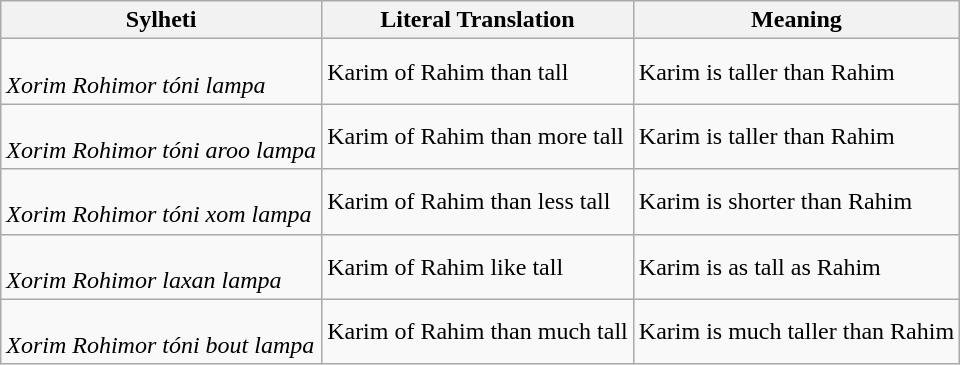<table class="wikitable">
<tr>
<th>Sylheti</th>
<th>Literal Translation</th>
<th>Meaning</th>
</tr>
<tr>
<td> <br> <em>Xorim Rohimor tóni lampa</em></td>
<td>Karim of Rahim than tall</td>
<td>Karim is taller than Rahim</td>
</tr>
<tr>
<td> <br> <em>Xorim Rohimor tóni aroo lampa</em></td>
<td>Karim of Rahim than more tall</td>
<td>Karim is taller than Rahim</td>
</tr>
<tr>
<td> <br> <em>Xorim Rohimor tóni xom lampa</em></td>
<td>Karim of Rahim than less tall</td>
<td>Karim is shorter than Rahim</td>
</tr>
<tr>
<td> <br> <em>Xorim Rohimor laxan lampa</em></td>
<td>Karim of Rahim like tall</td>
<td>Karim is as tall as Rahim</td>
</tr>
<tr>
<td> <br> <em>Xorim Rohimor tóni bout lampa</em></td>
<td>Karim of Rahim than much tall</td>
<td>Karim is much taller than Rahim</td>
</tr>
</table>
